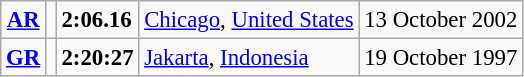<table class="wikitable" style="font-size:95%; position:relative;">
<tr>
<td align=center><strong><a href='#'>AR</a></strong></td>
<td></td>
<td><strong>2:06.16</strong></td>
<td><a href='#'>Chicago</a>, <a href='#'>United States</a></td>
<td>13 October 2002</td>
</tr>
<tr>
<td align=center><strong><a href='#'>GR</a></strong></td>
<td></td>
<td><strong>2:20:27</strong></td>
<td><a href='#'>Jakarta</a>, <a href='#'>Indonesia</a></td>
<td>19 October 1997</td>
</tr>
</table>
